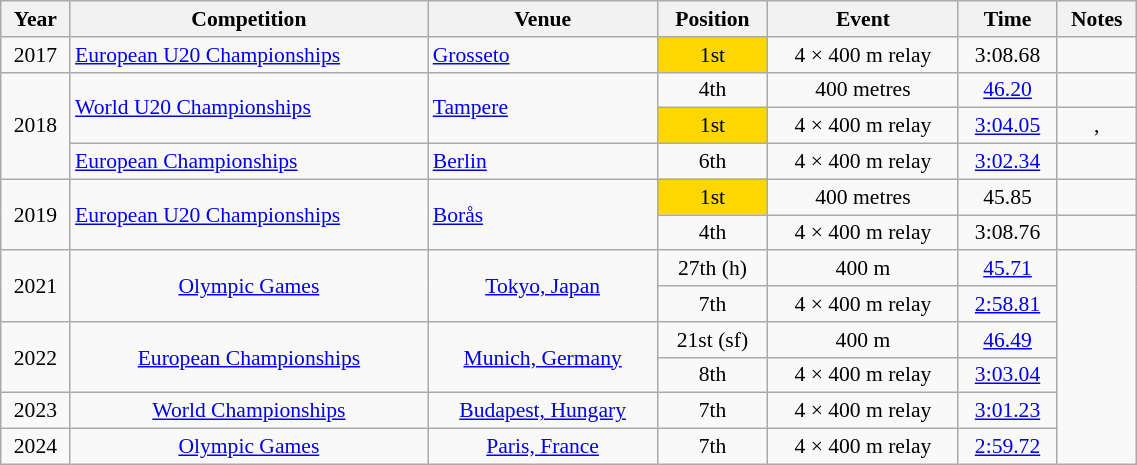<table class="wikitable" width=60% style="font-size:90%; text-align:center;">
<tr>
<th>Year</th>
<th>Competition</th>
<th>Venue</th>
<th>Position</th>
<th>Event</th>
<th>Time</th>
<th>Notes</th>
</tr>
<tr>
<td>2017</td>
<td align=left><a href='#'>European U20 Championships</a></td>
<td align=left><a href='#'>Grosseto</a></td>
<td bgcolor=gold>1st</td>
<td>4 × 400 m relay</td>
<td>3:08.68</td>
<td></td>
</tr>
<tr>
<td rowspan=3>2018</td>
<td align=left rowspan=2><a href='#'>World U20 Championships</a></td>
<td align=left rowspan=2><a href='#'>Tampere</a></td>
<td>4th</td>
<td>400 metres</td>
<td><a href='#'>46.20</a></td>
<td></td>
</tr>
<tr>
<td bgcolor=gold>1st</td>
<td>4 × 400 m relay</td>
<td><a href='#'>3:04.05</a></td>
<td>, </td>
</tr>
<tr>
<td align=left><a href='#'>European Championships</a></td>
<td align=left><a href='#'>Berlin</a></td>
<td>6th</td>
<td>4 × 400 m relay</td>
<td><a href='#'>3:02.34</a></td>
<td></td>
</tr>
<tr>
<td rowspan=2>2019</td>
<td align=left rowspan=2><a href='#'>European U20 Championships</a></td>
<td align=left rowspan=2><a href='#'>Borås</a></td>
<td bgcolor=gold>1st</td>
<td>400 metres</td>
<td>45.85</td>
<td></td>
</tr>
<tr>
<td>4th</td>
<td>4 × 400 m relay</td>
<td>3:08.76</td>
<td></td>
</tr>
<tr>
<td rowspan=2>2021</td>
<td rowspan=2><a href='#'>Olympic Games</a></td>
<td rowspan=2><a href='#'>Tokyo, Japan</a></td>
<td>27th (h)</td>
<td>400 m</td>
<td><a href='#'>45.71</a></td>
</tr>
<tr>
<td>7th</td>
<td>4 × 400 m relay</td>
<td><a href='#'>2:58.81</a></td>
</tr>
<tr>
<td rowspan=2>2022</td>
<td rowspan=2><a href='#'>European Championships</a></td>
<td rowspan=2><a href='#'>Munich, Germany</a></td>
<td>21st (sf)</td>
<td>400 m</td>
<td><a href='#'>46.49</a></td>
</tr>
<tr>
<td>8th</td>
<td>4 × 400 m relay</td>
<td><a href='#'>3:03.04</a></td>
</tr>
<tr>
<td>2023</td>
<td><a href='#'>World Championships</a></td>
<td><a href='#'>Budapest, Hungary</a></td>
<td>7th</td>
<td>4 × 400 m relay</td>
<td><a href='#'>3:01.23</a></td>
</tr>
<tr>
<td>2024</td>
<td><a href='#'>Olympic Games</a></td>
<td><a href='#'>Paris, France</a></td>
<td>7th</td>
<td>4 × 400 m relay</td>
<td><a href='#'>2:59.72</a></td>
</tr>
</table>
